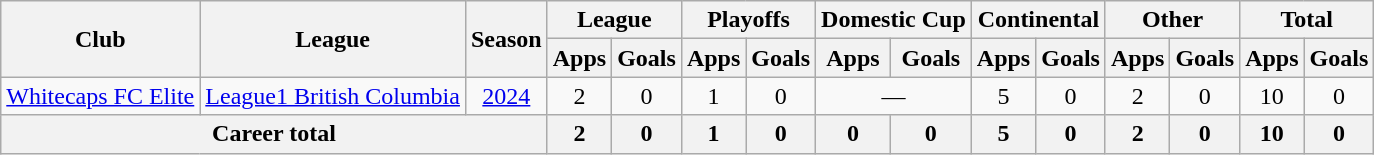<table class="wikitable" style="text-align: center;">
<tr>
<th rowspan="2">Club</th>
<th rowspan="2">League</th>
<th rowspan="2">Season</th>
<th colspan="2">League</th>
<th colspan="2">Playoffs</th>
<th colspan="2">Domestic Cup</th>
<th colspan="2">Continental</th>
<th colspan="2">Other</th>
<th colspan="2">Total</th>
</tr>
<tr>
<th>Apps</th>
<th>Goals</th>
<th>Apps</th>
<th>Goals</th>
<th>Apps</th>
<th>Goals</th>
<th>Apps</th>
<th>Goals</th>
<th>Apps</th>
<th>Goals</th>
<th>Apps</th>
<th>Goals</th>
</tr>
<tr>
<td><a href='#'>Whitecaps FC Elite</a></td>
<td><a href='#'>League1 British Columbia</a></td>
<td><a href='#'>2024</a></td>
<td>2</td>
<td>0</td>
<td>1</td>
<td>0</td>
<td colspan="2">—</td>
<td>5</td>
<td>0</td>
<td>2</td>
<td>0</td>
<td>10</td>
<td>0</td>
</tr>
<tr>
<th colspan="3">Career total</th>
<th>2</th>
<th>0</th>
<th>1</th>
<th>0</th>
<th>0</th>
<th>0</th>
<th>5</th>
<th>0</th>
<th>2</th>
<th>0</th>
<th>10</th>
<th>0</th>
</tr>
</table>
